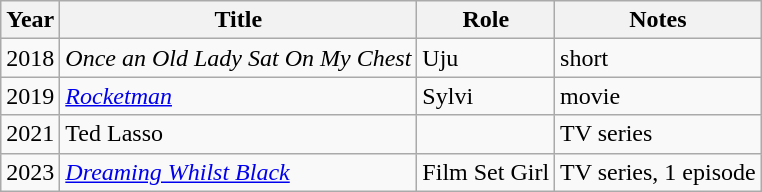<table class="wikitable">
<tr>
<th>Year</th>
<th>Title</th>
<th>Role</th>
<th>Notes</th>
</tr>
<tr>
<td>2018</td>
<td><em>Once an Old Lady Sat On My Chest</em></td>
<td>Uju</td>
<td>short</td>
</tr>
<tr>
<td>2019</td>
<td><a href='#'><em>Rocketman</em></a></td>
<td>Sylvi</td>
<td>movie</td>
</tr>
<tr>
<td>2021</td>
<td>Ted Lasso</td>
<td></td>
<td>TV series</td>
</tr>
<tr>
<td>2023</td>
<td><em><a href='#'>Dreaming Whilst Black</a></em></td>
<td>Film Set Girl</td>
<td>TV series, 1 episode</td>
</tr>
</table>
